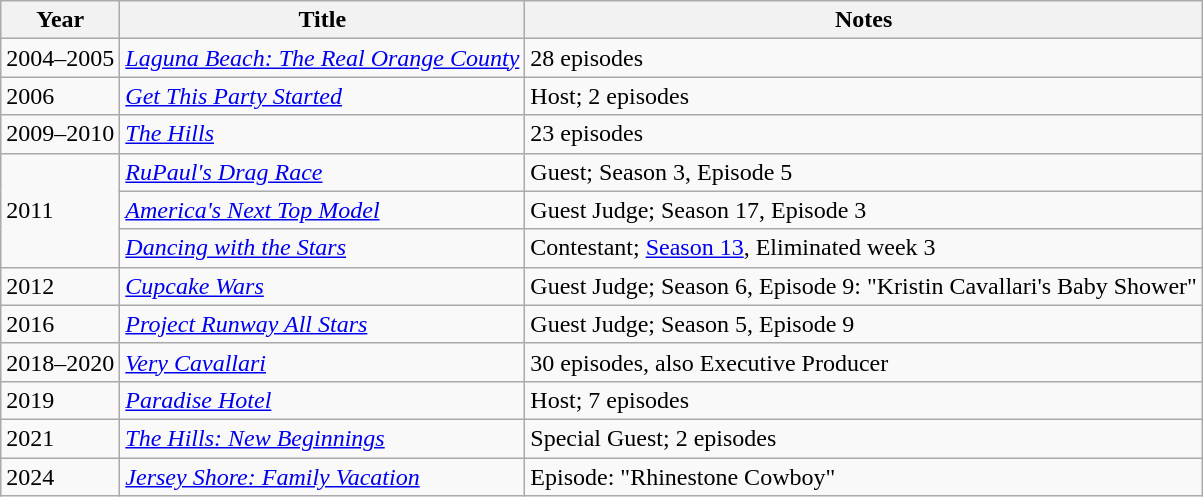<table class="wikitable sortable">
<tr>
<th>Year</th>
<th>Title</th>
<th class="unsortable">Notes</th>
</tr>
<tr>
<td>2004–2005</td>
<td><em><a href='#'>Laguna Beach: The Real Orange County</a></em></td>
<td>28 episodes</td>
</tr>
<tr>
<td>2006</td>
<td><em><a href='#'>Get This Party Started</a></em></td>
<td>Host; 2 episodes</td>
</tr>
<tr>
<td>2009–2010</td>
<td><em><a href='#'>The Hills</a></em></td>
<td>23 episodes</td>
</tr>
<tr>
<td rowspan="3">2011</td>
<td><em><a href='#'>RuPaul's Drag Race</a></em></td>
<td>Guest; Season 3, Episode 5</td>
</tr>
<tr>
<td><em><a href='#'>America's Next Top Model</a></em></td>
<td>Guest Judge; Season 17, Episode 3</td>
</tr>
<tr>
<td><em><a href='#'>Dancing with the Stars</a></em></td>
<td>Contestant; <a href='#'>Season 13</a>, Eliminated week 3</td>
</tr>
<tr>
<td>2012</td>
<td><em><a href='#'>Cupcake Wars</a></em></td>
<td>Guest Judge; Season 6, Episode 9: "Kristin Cavallari's Baby Shower"</td>
</tr>
<tr>
<td>2016</td>
<td><em><a href='#'>Project Runway All Stars</a></em></td>
<td>Guest Judge; Season 5, Episode 9</td>
</tr>
<tr>
<td>2018–2020</td>
<td><em><a href='#'>Very Cavallari</a></em></td>
<td>30 episodes, also Executive Producer</td>
</tr>
<tr>
<td>2019</td>
<td><em><a href='#'>Paradise Hotel</a></em></td>
<td>Host; 7 episodes</td>
</tr>
<tr>
<td>2021</td>
<td><em><a href='#'>The Hills: New Beginnings</a></em></td>
<td>Special Guest; 2 episodes</td>
</tr>
<tr>
<td>2024</td>
<td><em><a href='#'>Jersey Shore: Family Vacation</a></em></td>
<td>Episode: "Rhinestone Cowboy"</td>
</tr>
</table>
